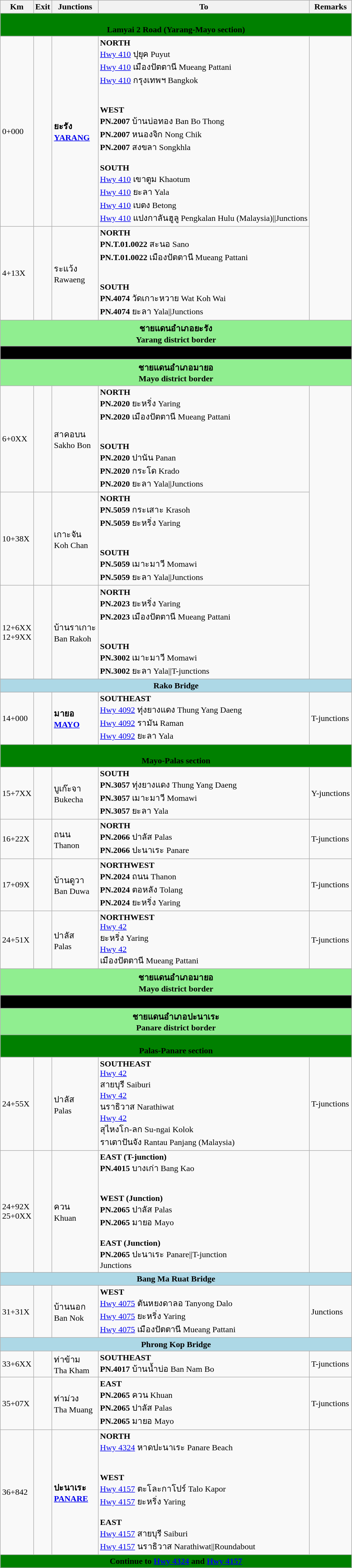<table class="wikitable">
<tr>
<th>Km</th>
<th>Exit</th>
<th>Junctions</th>
<th>To</th>
<th>Remarks</th>
</tr>
<tr>
<td colspan="6" style="width:600px; text-align:center; background:green;"><strong><br><span>Lamyai 2 Road (Yarang-Mayo section)</span></strong></td>
</tr>
<tr>
<td>0+000</td>
<td></td>
<td><strong>ยะรัง</strong><br><strong><a href='#'>YARANG</a></strong></td>
<td><strong>NORTH</strong><br> <a href='#'>Hwy 410</a> ปุยุค Puyut<br> <a href='#'>Hwy 410</a> เมืองปัตตานี Mueang Pattani<br> <a href='#'>Hwy 410</a> กรุงเทพฯ Bangkok<br><br><br>
<strong>WEST</strong><br><strong>PN.2007</strong> บ้านบ่อทอง Ban Bo Thong <br><strong>PN.2007</strong> หนองจิก Nong Chik<br><strong>PN.2007</strong> สงขลา Songkhla
<br><br>
<strong>SOUTH</strong><br> <a href='#'>Hwy 410</a> เขาตูม Khaotum<br> <a href='#'>Hwy 410</a> ยะลา Yala<br> <a href='#'>Hwy 410</a> เบตง Betong<br> <a href='#'>Hwy 410</a> แปงกาลันฮูลู Pengkalan Hulu (Malaysia)||Junctions</td>
</tr>
<tr>
<td>4+13X</td>
<td></td>
<td>ระแว้ง<br>Rawaeng</td>
<td><strong>NORTH</strong><br><strong>PN.T.01.0022</strong> สะนอ Sano<br><strong>PN.T.01.0022</strong> เมืองปัตตานี Mueang Pattani<br><br><br>
<strong>SOUTH</strong><br><strong>PN.4074</strong> วัดเกาะหวาย Wat Koh Wai<br><strong>PN.4074</strong> ยะลา Yala||Junctions</td>
</tr>
<tr>
<td colspan="6" style="width:600px; text-align:center; background:lightgreen;"><strong><span>ชายแดนอำเภอยะรัง<br>Yarang district border</span></strong></td>
</tr>
<tr>
<td colspan="6" style="width:600px; text-align:center; background:black;"><strong><span>Yarang-Mayo border</span></strong></td>
</tr>
<tr>
<td colspan="6" style="width:600px; text-align:center; background:lightgreen;"><strong><span>ชายแดนอำเภอมายอ<br>Mayo district border</span></strong></td>
</tr>
<tr>
<td>6+0XX</td>
<td></td>
<td>สาคอบน<br>Sakho Bon</td>
<td><strong>NORTH</strong><br><strong>PN.2020</strong> ยะหริ่ง Yaring<br><strong>PN.2020</strong> เมืองปัตตานี Mueang Pattani<br><br><br>
<strong>SOUTH</strong><br><strong>PN.2020</strong> ปานัน Panan<br><strong>PN.2020</strong> กระโด Krado<br><strong>PN.2020</strong> ยะลา Yala||Junctions</td>
</tr>
<tr>
<td>10+38X</td>
<td></td>
<td>เกาะจัน<br>Koh Chan</td>
<td><strong>NORTH</strong><br><strong>PN.5059</strong> กระเสาะ Krasoh<br><strong>PN.5059</strong> ยะหริ่ง Yaring<br><br><br>
<strong>SOUTH</strong><br><strong>PN.5059</strong> เมาะมาวี Momawi<br><strong>PN.5059</strong> ยะลา Yala||Junctions</td>
</tr>
<tr>
<td>12+6XX<br>12+9XX</td>
<td></td>
<td>บ้านราเกาะ<br>Ban Rakoh</td>
<td><strong>NORTH</strong><br><strong>PN.2023</strong> ยะหริ่ง Yaring<br><strong>PN.2023</strong> เมืองปัตตานี Mueang Pattani<br><br><br>
<strong>SOUTH</strong><br><strong>PN.3002</strong> เมาะมาวี Momawi<br><strong>PN.3002</strong> ยะลา Yala||T-junctions</td>
</tr>
<tr>
<td colspan="6" style="width:600px; text-align:center; background:lightblue;"><strong><span>Rako Bridge</span></strong></td>
</tr>
<tr>
<td>14+000</td>
<td></td>
<td><strong>มายอ</strong><br><strong><a href='#'>MAYO</a></strong></td>
<td><strong>SOUTHEAST</strong><br> <a href='#'>Hwy 4092</a> ทุ่งยางแดง Thung Yang Daeng<br> <a href='#'>Hwy 4092</a> รามัน Raman<br> <a href='#'>Hwy 4092</a> ยะลา Yala</td>
<td>T-junctions</td>
</tr>
<tr>
<td colspan="6" style="width:600px; text-align:center; background:green;"><strong><br><span>Mayo-Palas section</span></strong></td>
</tr>
<tr>
<td>15+7XX</td>
<td></td>
<td>บูเก๊ะจา<br>Bukecha</td>
<td><strong>SOUTH</strong><br><strong>PN.3057</strong> ทุ่งยางแดง Thung Yang Daeng<br><strong>PN.3057</strong> เมาะมาวี Momawi<br><strong>PN.3057</strong> ยะลา Yala</td>
<td>Y-junctions</td>
</tr>
<tr>
<td>16+22X</td>
<td></td>
<td>ถนน<br>Thanon</td>
<td><strong>NORTH</strong><br><strong>PN.2066</strong> ปาลัส Palas<br><strong>PN.2066</strong> ปะนาเระ Panare</td>
<td>T-junctions</td>
</tr>
<tr>
<td>17+09X</td>
<td></td>
<td>บ้านดูวา<br>Ban Duwa</td>
<td><strong>NORTHWEST</strong><br><strong>PN.2024</strong> ถนน Thanon<br><strong>PN.2024</strong> ตอหลัง Tolang<br><strong>PN.2024</strong> ยะหริ่ง Yaring</td>
<td>T-junctions</td>
</tr>
<tr>
<td>24+51X</td>
<td></td>
<td>ปาลัส<br>Palas</td>
<td><strong>NORTHWEST</strong><br> <a href='#'>Hwy 42</a><br> ยะหริ่ง Yaring<br> <a href='#'>Hwy 42</a><br> เมืองปัตตานี Mueang Pattani</td>
<td>T-junctions</td>
</tr>
<tr>
<td colspan="6" style="width:600px; text-align:center; background:lightgreen;"><strong><span>ชายแดนอำเภอมายอ<br>Mayo district border</span></strong></td>
</tr>
<tr>
<td colspan="6" style="width:600px; text-align:center; background:black;"><strong><span>Mayo-Panare border (Highway 42)</span></strong></td>
</tr>
<tr>
<td colspan="6" style="width:600px; text-align:center; background:lightgreen;"><strong><span>ชายแดนอำเภอปะนาเระ<br>Panare district border</span></strong></td>
</tr>
<tr>
<td colspan="6" style="width:600px; text-align:center; background:green;"><strong><br><span>Palas-Panare section</span></strong></td>
</tr>
<tr>
<td>24+55X</td>
<td></td>
<td>ปาลัส<br>Palas</td>
<td><strong>SOUTHEAST</strong><br> <a href='#'>Hwy 42</a><br> สายบุรี Saiburi<br> <a href='#'>Hwy 42</a><br> นราธิวาส Narathiwat<br> <a href='#'>Hwy 42</a><br> สุไหงโก-ลก Su-ngai Kolok<br> ราเตาปันจัง Rantau Panjang (Malaysia)</td>
<td>T-junctions</td>
</tr>
<tr>
<td>24+92X<br>25+0XX</td>
<td></td>
<td>ควน<br>Khuan</td>
<td><strong>EAST (T-junction)</strong><br><strong>PN.4015</strong> บางเก่า Bang Kao<br><br><br>
<strong>WEST (Junction)</strong><br><strong>PN.2065</strong> ปาลัส Palas<br><strong>PN.2065</strong> มายอ Mayo
<br><br>
<strong>EAST (Junction)</strong><br><strong>PN.2065</strong> ปะนาเระ Panare||T-junction<br>Junctions</td>
</tr>
<tr>
<td colspan="6" style="width:600px; text-align:center; background:lightblue;"><strong><span>Bang Ma Ruat Bridge</span></strong></td>
</tr>
<tr>
<td>31+31X</td>
<td></td>
<td>บ้านนอก<br>Ban Nok</td>
<td><strong>WEST</strong><br> <a href='#'>Hwy 4075</a> ตันหยงดาลอ Tanyong Dalo<br> <a href='#'>Hwy 4075</a> ยะหริ่ง Yaring<br> <a href='#'>Hwy 4075</a> เมืองปัตตานี Mueang Pattani</td>
<td>Junctions</td>
</tr>
<tr>
<td colspan="6" style="width:600px; text-align:center; background:lightblue;"><strong><span>Phrong Kop Bridge</span></strong></td>
</tr>
<tr>
<td>33+6XX</td>
<td></td>
<td>ท่าข้าม<br>Tha Kham</td>
<td><strong>SOUTHEAST</strong><br><strong>PN.4017</strong> บ้านน้ำบ่อ Ban Nam Bo</td>
<td>T-junctions</td>
</tr>
<tr>
<td>35+07X</td>
<td></td>
<td>ท่าม่วง<br>Tha Muang</td>
<td><strong>EAST</strong><br><strong>PN.2065</strong> ควน Khuan<br><strong>PN.2065</strong> ปาลัส Palas<br><strong>PN.2065</strong> มายอ Mayo</td>
<td>T-junctions</td>
</tr>
<tr>
<td>36+842</td>
<td></td>
<td><strong>ปะนาเระ</strong><br><strong><a href='#'>PANARE</a></strong></td>
<td><strong>NORTH</strong><br> <a href='#'>Hwy 4324</a> หาดปะนาเระ Panare Beach<br><br><br>
<strong>WEST</strong><br><a href='#'>Hwy 4157</a> ตะโละกาโปร์ Talo Kapor<br> <a href='#'>Hwy 4157</a> ยะหริ่ง Yaring
<br><br>
<strong>EAST</strong><br> <a href='#'>Hwy 4157</a> สายบุรี Saiburi<br> <a href='#'>Hwy 4157</a> นราธิวาส Narathiwat||Roundabout</td>
</tr>
<tr>
<td colspan="6" style="width:600px; text-align:center; background:green;"><strong><span>Continue to  <a href='#'>Hwy 4324</a> and  <a href='#'>Hwy 4157</a></span></strong></td>
</tr>
</table>
